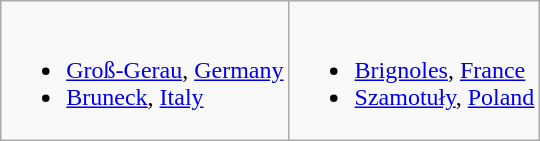<table class="wikitable">
<tr valign="top">
<td><br><ul><li> <a href='#'>Groß-Gerau</a>, <a href='#'>Germany</a></li><li> <a href='#'>Bruneck</a>, <a href='#'>Italy</a></li></ul></td>
<td><br><ul><li> <a href='#'>Brignoles</a>, <a href='#'>France</a></li><li> <a href='#'>Szamotuły</a>, <a href='#'>Poland</a></li></ul></td>
</tr>
</table>
